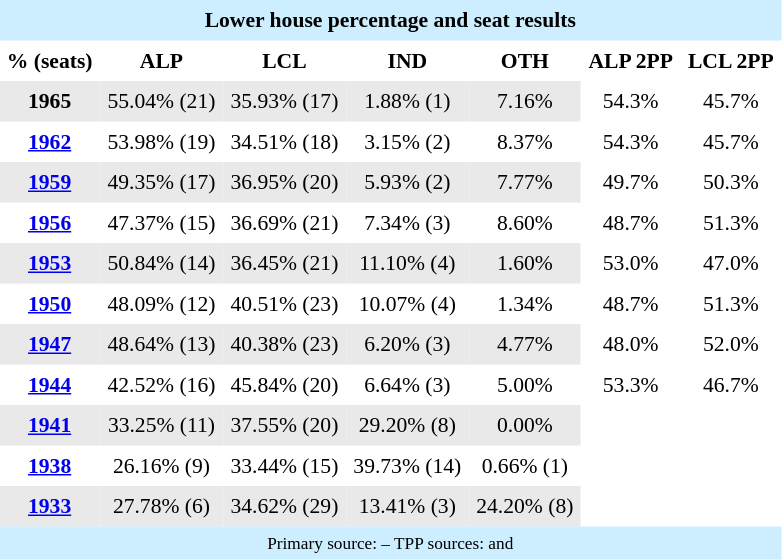<table class="toccolours" align="right" cellpadding="5" cellspacing="0" style="margin-right: .5em; margin-top: .4em;font-size: 90%;">
<tr>
<th colspan=9 bgcolor="#cceeff" align="center">Lower house percentage and seat results</th>
</tr>
<tr>
<th style="background-color:#" align="center">% (seats)</th>
<th style="background-color:#" align="center">ALP</th>
<th style="background-color:#" align="center">LCL</th>
<th style="background-color:#" align="center">IND</th>
<th style="background-color:#" align="center">OTH</th>
<th style="background-color:#" align="center">ALP 2PP</th>
<th style="background-color:#" align="center">LCL 2PP</th>
</tr>
<tr>
<td align="center" bgcolor="e9e9e9"><strong>1965</strong></td>
<td align="center" bgcolor="e9e9e9">55.04% (21)</td>
<td align="center" bgcolor="e9e9e9">35.93% (17)</td>
<td align="center" width="" bgcolor="e9e9e9">1.88% (1)</td>
<td align="center" width="" bgcolor="e9e9e9">7.16%</td>
<td align="center" width="" bgcolor="">54.3%</td>
<td align="center" width="" bgcolor="">45.7%</td>
</tr>
<tr>
<td align="center" bgcolor=""><strong><a href='#'>1962</a></strong></td>
<td align="center" bgcolor="">53.98% (19)</td>
<td align="center" bgcolor="">34.51% (18)</td>
<td align="center" width="" bgcolor="">3.15% (2)</td>
<td align="center" width="" bgcolor="">8.37%</td>
<td align="center" width="" bgcolor="">54.3%</td>
<td align="center" width="" bgcolor="">45.7%</td>
</tr>
<tr>
<td align="center" bgcolor="e9e9e9"><strong><a href='#'>1959</a></strong></td>
<td align="center" bgcolor="e9e9e9">49.35% (17)</td>
<td align="center" bgcolor="e9e9e9">36.95% (20)</td>
<td align="center" width="" bgcolor="e9e9e9">5.93% (2)</td>
<td align="center" width="" bgcolor="e9e9e9">7.77%</td>
<td align="center" width="" bgcolor="">49.7%</td>
<td align="center" width="" bgcolor="">50.3%</td>
</tr>
<tr>
<td align="center" bgcolor=""><strong><a href='#'>1956</a></strong></td>
<td align="center" bgcolor="">47.37% (15)</td>
<td align="center" bgcolor="">36.69% (21)</td>
<td align="center" width="" bgcolor="">7.34% (3)</td>
<td align="center" width="" bgcolor="">8.60%</td>
<td align="center" width="" bgcolor="">48.7%</td>
<td align="center" width="" bgcolor="">51.3%</td>
</tr>
<tr>
<td align="center" bgcolor="e9e9e9"><strong><a href='#'>1953</a></strong></td>
<td align="center" bgcolor="e9e9e9">50.84% (14)</td>
<td align="center" bgcolor="e9e9e9">36.45% (21)</td>
<td align="center" width="" bgcolor="e9e9e9">11.10% (4)</td>
<td align="center" width="" bgcolor="e9e9e9">1.60%</td>
<td align="center" width="" bgcolor="">53.0%</td>
<td align="center" width="" bgcolor="">47.0%</td>
</tr>
<tr>
<td align="center" bgcolor=""><strong><a href='#'>1950</a></strong></td>
<td align="center" bgcolor="">48.09% (12)</td>
<td align="center" bgcolor="">40.51% (23)</td>
<td align="center" width="" bgcolor="">10.07% (4)</td>
<td align="center" width="" bgcolor="">1.34%</td>
<td align="center" width="" bgcolor="">48.7%</td>
<td align="center" width="" bgcolor="">51.3%</td>
</tr>
<tr>
<td align="center" bgcolor="e9e9e9"><strong><a href='#'>1947</a></strong></td>
<td align="center" bgcolor="e9e9e9">48.64% (13)</td>
<td align="center" bgcolor="e9e9e9">40.38% (23)</td>
<td align="center" width="" bgcolor="e9e9e9">6.20% (3)</td>
<td align="center" width="" bgcolor="e9e9e9">4.77%</td>
<td align="center" width="" bgcolor="">48.0%</td>
<td align="center" width="" bgcolor="">52.0%</td>
</tr>
<tr>
<td align="center" bgcolor=""><strong><a href='#'>1944</a></strong></td>
<td align="center" bgcolor="">42.52% (16)</td>
<td align="center" bgcolor="">45.84% (20)</td>
<td align="center" width="" bgcolor="">6.64% (3)</td>
<td align="center" width="" bgcolor="">5.00%</td>
<td align="center" width="" bgcolor="">53.3%</td>
<td align="center" width="" bgcolor="">46.7%</td>
</tr>
<tr>
<td align="center" bgcolor="e9e9e9"><strong><a href='#'>1941</a></strong></td>
<td align="center" bgcolor="e9e9e9">33.25% (11)</td>
<td align="center" bgcolor="e9e9e9">37.55% (20)</td>
<td align="center" width="" bgcolor="e9e9e9">29.20% (8)</td>
<td align="center" width="" bgcolor="e9e9e9">0.00%</td>
</tr>
<tr>
<td align="center" bgcolor=""><strong><a href='#'>1938</a></strong></td>
<td align="center" bgcolor="">26.16% (9)</td>
<td align="center" bgcolor="">33.44% (15)</td>
<td align="center" width="" bgcolor="">39.73% (14)</td>
<td align="center" width="" bgcolor="">0.66% (1)</td>
</tr>
<tr>
<td align="center" bgcolor="e9e9e9"><strong><a href='#'>1933</a></strong></td>
<td align="center" bgcolor="e9e9e9">27.78% (6)</td>
<td align="center" bgcolor="e9e9e9">34.62% (29)</td>
<td align="center" width="" bgcolor="e9e9e9">13.41% (3)</td>
<td align="center" width="" bgcolor="e9e9e9">24.20% (8)</td>
</tr>
<tr>
<td style="font-size: 80%" colspan=10 bgcolor="#cceeff" align="center">Primary source:   – TPP sources:  and </td>
</tr>
</table>
